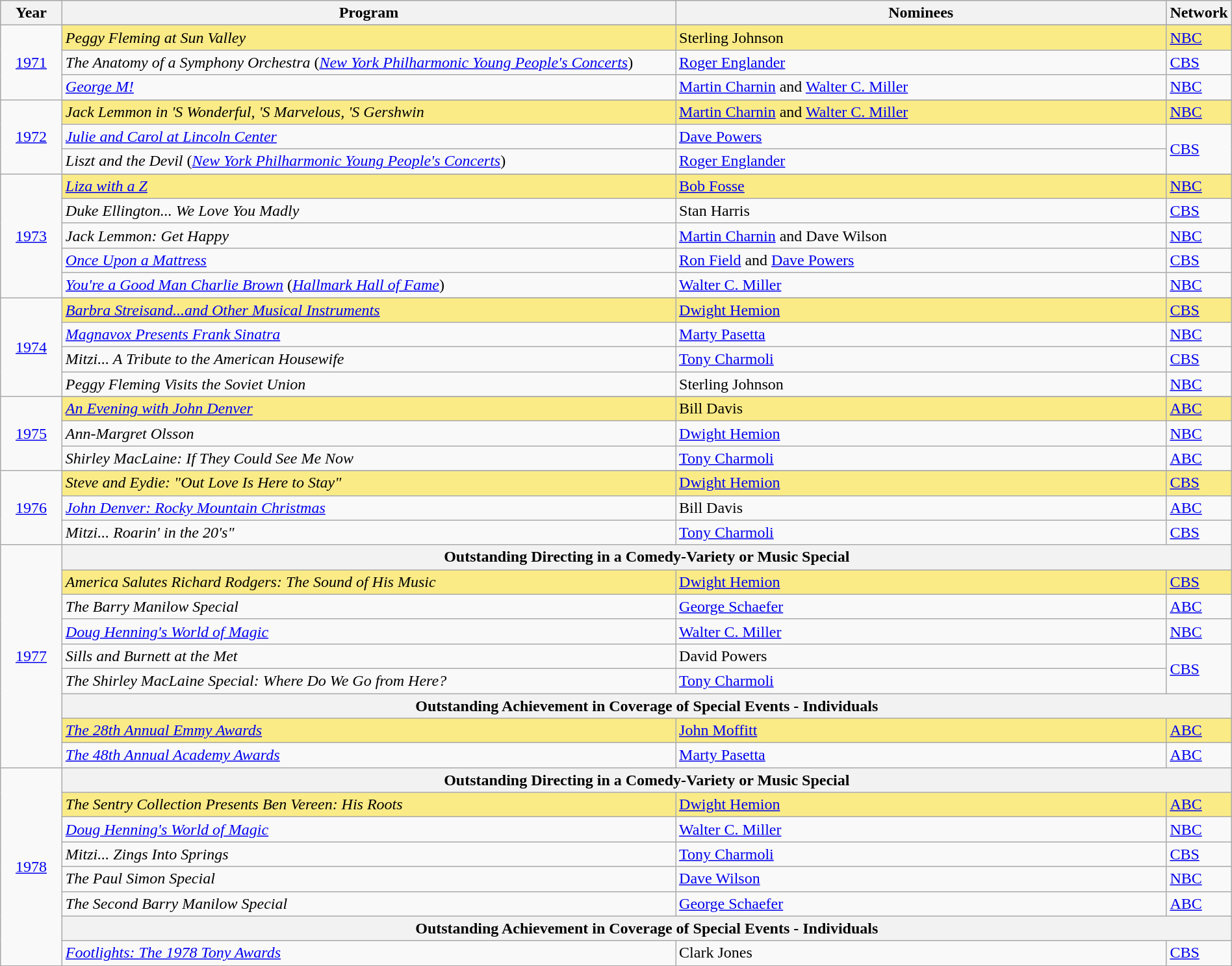<table class="wikitable" style="width:100%">
<tr bgcolor="#bebebe">
<th width="5%">Year</th>
<th width="50%">Program</th>
<th width="40%">Nominees</th>
<th width="5%">Network</th>
</tr>
<tr>
<td rowspan="4" align=center><a href='#'>1971</a><br></td>
</tr>
<tr style="background:#FAEB86;">
<td><em>Peggy Fleming at Sun Valley</em></td>
<td>Sterling Johnson</td>
<td><a href='#'>NBC</a></td>
</tr>
<tr>
<td><em>The Anatomy of a Symphony Orchestra</em> (<em><a href='#'>New York Philharmonic Young People's Concerts</a></em>)</td>
<td><a href='#'>Roger Englander</a></td>
<td><a href='#'>CBS</a></td>
</tr>
<tr>
<td><em><a href='#'>George M!</a></em></td>
<td><a href='#'>Martin Charnin</a> and <a href='#'>Walter C. Miller</a></td>
<td><a href='#'>NBC</a></td>
</tr>
<tr>
<td rowspan="4" align=center><a href='#'>1972</a><br></td>
</tr>
<tr style="background:#FAEB86;">
<td><em>Jack Lemmon in 'S Wonderful, 'S Marvelous, 'S Gershwin</em></td>
<td><a href='#'>Martin Charnin</a> and <a href='#'>Walter C. Miller</a></td>
<td><a href='#'>NBC</a></td>
</tr>
<tr>
<td><em><a href='#'>Julie and Carol at Lincoln Center</a></em></td>
<td><a href='#'>Dave Powers</a></td>
<td rowspan=2><a href='#'>CBS</a></td>
</tr>
<tr>
<td><em>Liszt and the Devil</em> (<em><a href='#'>New York Philharmonic Young People's Concerts</a></em>)</td>
<td><a href='#'>Roger Englander</a></td>
</tr>
<tr>
<td rowspan="6" align=center><a href='#'>1973</a><br></td>
</tr>
<tr style="background:#FAEB86;">
<td><em><a href='#'>Liza with a Z</a></em></td>
<td><a href='#'>Bob Fosse</a></td>
<td><a href='#'>NBC</a></td>
</tr>
<tr>
<td><em>Duke Ellington... We Love You Madly</em></td>
<td>Stan Harris</td>
<td><a href='#'>CBS</a></td>
</tr>
<tr>
<td><em>Jack Lemmon: Get Happy</em></td>
<td><a href='#'>Martin Charnin</a> and Dave Wilson</td>
<td><a href='#'>NBC</a></td>
</tr>
<tr>
<td><em><a href='#'>Once Upon a Mattress</a></em></td>
<td><a href='#'>Ron Field</a> and <a href='#'>Dave Powers</a></td>
<td><a href='#'>CBS</a></td>
</tr>
<tr>
<td><em><a href='#'>You're a Good Man Charlie Brown</a></em> (<em><a href='#'>Hallmark Hall of Fame</a></em>)</td>
<td><a href='#'>Walter C. Miller</a></td>
<td><a href='#'>NBC</a></td>
</tr>
<tr>
<td rowspan="5" align=center><a href='#'>1974</a><br></td>
</tr>
<tr style="background:#FAEB86;">
<td><em><a href='#'>Barbra Streisand...and Other Musical Instruments</a></em></td>
<td><a href='#'>Dwight Hemion</a></td>
<td><a href='#'>CBS</a></td>
</tr>
<tr>
<td><em><a href='#'>Magnavox Presents Frank Sinatra</a></em></td>
<td><a href='#'>Marty Pasetta</a></td>
<td><a href='#'>NBC</a></td>
</tr>
<tr>
<td><em>Mitzi... A Tribute to the American Housewife</em></td>
<td><a href='#'>Tony Charmoli</a></td>
<td><a href='#'>CBS</a></td>
</tr>
<tr>
<td><em>Peggy Fleming Visits the Soviet Union</em></td>
<td>Sterling Johnson</td>
<td><a href='#'>NBC</a></td>
</tr>
<tr>
<td rowspan="4" align=center><a href='#'>1975</a><br></td>
</tr>
<tr style="background:#FAEB86;">
<td><em><a href='#'>An Evening with John Denver</a></em></td>
<td>Bill Davis</td>
<td><a href='#'>ABC</a></td>
</tr>
<tr>
<td><em>Ann-Margret Olsson</em></td>
<td><a href='#'>Dwight Hemion</a></td>
<td><a href='#'>NBC</a></td>
</tr>
<tr>
<td><em>Shirley MacLaine: If They Could See Me Now</em></td>
<td><a href='#'>Tony Charmoli</a></td>
<td><a href='#'>ABC</a></td>
</tr>
<tr>
<td rowspan="4" align=center><a href='#'>1976</a><br></td>
</tr>
<tr style="background:#FAEB86;">
<td><em>Steve and Eydie: "Out Love Is Here to Stay"</em></td>
<td><a href='#'>Dwight Hemion</a></td>
<td><a href='#'>CBS</a></td>
</tr>
<tr>
<td><em><a href='#'>John Denver: Rocky Mountain Christmas</a></em></td>
<td>Bill Davis</td>
<td><a href='#'>ABC</a></td>
</tr>
<tr>
<td><em>Mitzi... Roarin' in the 20's"</em></td>
<td><a href='#'>Tony Charmoli</a></td>
<td><a href='#'>CBS</a></td>
</tr>
<tr>
<td rowspan=9 style="text-align:center"><a href='#'>1977</a></td>
<th colspan="4">Outstanding Directing in a Comedy-Variety or Music Special</th>
</tr>
<tr style="background:#FAEB86;">
<td><em>America Salutes Richard Rodgers: The Sound of His Music</em></td>
<td><a href='#'>Dwight Hemion</a></td>
<td><a href='#'>CBS</a></td>
</tr>
<tr>
<td><em>The Barry Manilow Special</em></td>
<td><a href='#'>George Schaefer</a></td>
<td><a href='#'>ABC</a></td>
</tr>
<tr>
<td><em><a href='#'>Doug Henning's World of Magic</a></em></td>
<td><a href='#'>Walter C. Miller</a></td>
<td><a href='#'>NBC</a></td>
</tr>
<tr>
<td><em>Sills and Burnett at the Met</em></td>
<td>David Powers</td>
<td rowspan=2><a href='#'>CBS</a></td>
</tr>
<tr>
<td><em>The Shirley MacLaine Special: Where Do We Go from Here?</em></td>
<td><a href='#'>Tony Charmoli</a></td>
</tr>
<tr>
<th colspan="4">Outstanding Achievement in Coverage of Special Events - Individuals</th>
</tr>
<tr style="background:#FAEB86;">
<td><em><a href='#'>The 28th Annual Emmy Awards</a></em></td>
<td><a href='#'>John Moffitt</a></td>
<td><a href='#'>ABC</a></td>
</tr>
<tr>
<td><em><a href='#'>The 48th Annual Academy Awards</a></em></td>
<td><a href='#'>Marty Pasetta</a></td>
<td><a href='#'>ABC</a></td>
</tr>
<tr>
<td rowspan=8 style="text-align:center"><a href='#'>1978</a></td>
<th colspan="4">Outstanding Directing in a Comedy-Variety or Music Special</th>
</tr>
<tr style="background:#FAEB86;">
<td><em>The Sentry Collection Presents Ben Vereen: His Roots</em></td>
<td><a href='#'>Dwight Hemion</a></td>
<td><a href='#'>ABC</a></td>
</tr>
<tr>
<td><em><a href='#'>Doug Henning's World of Magic</a></em></td>
<td><a href='#'>Walter C. Miller</a></td>
<td><a href='#'>NBC</a></td>
</tr>
<tr>
<td><em>Mitzi... Zings Into Springs</em></td>
<td><a href='#'>Tony Charmoli</a></td>
<td><a href='#'>CBS</a></td>
</tr>
<tr>
<td><em>The Paul Simon Special</em></td>
<td><a href='#'>Dave Wilson</a></td>
<td><a href='#'>NBC</a></td>
</tr>
<tr>
<td><em>The Second Barry Manilow Special</em></td>
<td><a href='#'>George Schaefer</a></td>
<td><a href='#'>ABC</a></td>
</tr>
<tr>
<th colspan="4">Outstanding Achievement in Coverage of Special Events - Individuals</th>
</tr>
<tr>
<td><em><a href='#'>Footlights: The 1978 Tony Awards</a></em></td>
<td>Clark Jones</td>
<td><a href='#'>CBS</a></td>
</tr>
<tr>
</tr>
</table>
